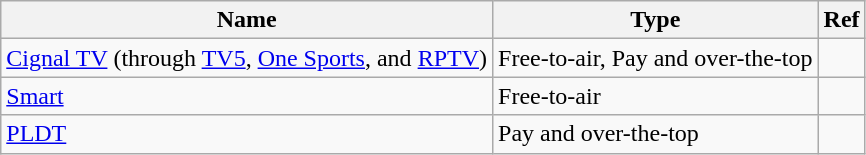<table class="wikitable sortable">
<tr>
<th>Name</th>
<th>Type</th>
<th>Ref</th>
</tr>
<tr>
<td><a href='#'>Cignal TV</a> (through <a href='#'>TV5</a>, <a href='#'>One Sports</a>, and <a href='#'>RPTV</a>)</td>
<td>Free-to-air, Pay and over-the-top</td>
<td></td>
</tr>
<tr>
<td><a href='#'>Smart</a></td>
<td>Free-to-air</td>
<td></td>
</tr>
<tr>
<td><a href='#'>PLDT</a></td>
<td>Pay and over-the-top</td>
<td></td>
</tr>
</table>
